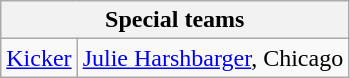<table class="wikitable">
<tr>
<th colspan="6">Special teams</th>
</tr>
<tr>
<td><a href='#'>Kicker</a></td>
<td><a href='#'>Julie Harshbarger</a>, Chicago</td>
</tr>
</table>
